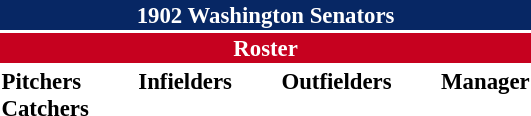<table class="toccolours" style="font-size: 95%;">
<tr>
<th colspan="10" style="background-color: #072764; color: white; text-align: center;">1902 Washington Senators</th>
</tr>
<tr>
<td colspan="10" style="background-color: #c6011f; color: white; text-align: center;"><strong>Roster</strong></td>
</tr>
<tr>
<td valign="top"><strong>Pitchers</strong><br>




<strong>Catchers</strong>


</td>
<td width="25px"></td>
<td valign="top"><strong>Infielders</strong><br>




</td>
<td width="25px"></td>
<td valign="top"><strong>Outfielders</strong><br>



</td>
<td width="25px"></td>
<td valign="top"><strong>Manager</strong><br></td>
</tr>
</table>
